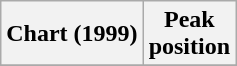<table class="wikitable sortable">
<tr>
<th>Chart (1999)</th>
<th>Peak<br>position</th>
</tr>
<tr>
</tr>
</table>
